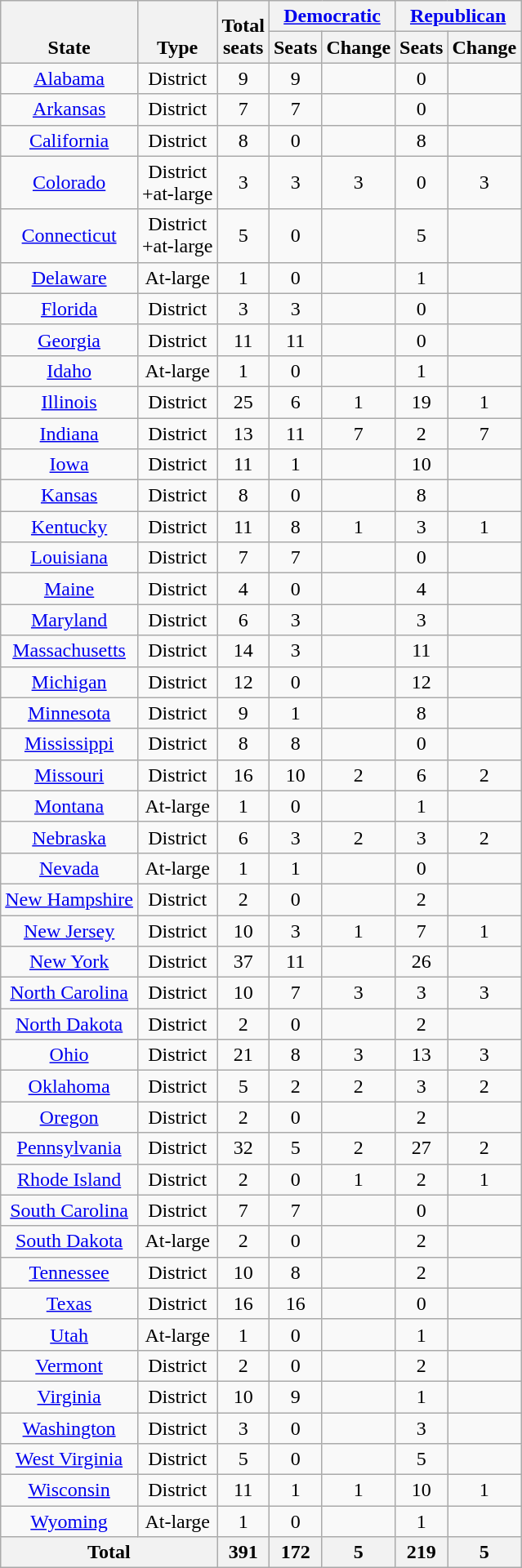<table class=wikitable style="text-align:center">
<tr valign=bottom>
<th rowspan=2>State</th>
<th rowspan=2>Type</th>
<th rowspan=2>Total<br>seats</th>
<th colspan=2 ><a href='#'>Democratic</a></th>
<th colspan=2 ><a href='#'>Republican</a></th>
</tr>
<tr>
<th>Seats</th>
<th>Change</th>
<th>Seats</th>
<th>Change</th>
</tr>
<tr>
<td><a href='#'>Alabama</a></td>
<td>District</td>
<td>9</td>
<td>9</td>
<td></td>
<td>0</td>
<td></td>
</tr>
<tr>
<td><a href='#'>Arkansas</a></td>
<td>District</td>
<td>7</td>
<td>7</td>
<td></td>
<td>0</td>
<td></td>
</tr>
<tr>
<td><a href='#'>California</a></td>
<td>District</td>
<td>8</td>
<td>0</td>
<td></td>
<td>8</td>
<td></td>
</tr>
<tr>
<td><a href='#'>Colorado</a></td>
<td>District<br>+at-large</td>
<td>3</td>
<td>3</td>
<td> 3</td>
<td>0</td>
<td> 3</td>
</tr>
<tr>
<td><a href='#'>Connecticut</a></td>
<td>District<br>+at-large</td>
<td>5</td>
<td>0</td>
<td></td>
<td>5</td>
<td></td>
</tr>
<tr>
<td><a href='#'>Delaware</a></td>
<td>At-large</td>
<td>1</td>
<td>0</td>
<td></td>
<td>1</td>
<td></td>
</tr>
<tr>
<td><a href='#'>Florida</a></td>
<td>District</td>
<td>3</td>
<td>3</td>
<td></td>
<td>0</td>
<td></td>
</tr>
<tr>
<td><a href='#'>Georgia</a></td>
<td>District</td>
<td>11</td>
<td>11</td>
<td></td>
<td>0</td>
<td></td>
</tr>
<tr>
<td><a href='#'>Idaho</a></td>
<td>At-large</td>
<td>1</td>
<td>0</td>
<td></td>
<td>1</td>
<td></td>
</tr>
<tr>
<td><a href='#'>Illinois</a></td>
<td>District</td>
<td>25</td>
<td>6</td>
<td> 1</td>
<td>19</td>
<td> 1</td>
</tr>
<tr>
<td><a href='#'>Indiana</a></td>
<td>District</td>
<td>13</td>
<td>11</td>
<td> 7</td>
<td>2</td>
<td> 7</td>
</tr>
<tr>
<td><a href='#'>Iowa</a></td>
<td>District</td>
<td>11</td>
<td>1</td>
<td></td>
<td>10</td>
<td></td>
</tr>
<tr>
<td><a href='#'>Kansas</a></td>
<td>District</td>
<td>8</td>
<td>0</td>
<td></td>
<td>8</td>
<td></td>
</tr>
<tr>
<td><a href='#'>Kentucky</a></td>
<td>District</td>
<td>11</td>
<td>8</td>
<td> 1</td>
<td>3</td>
<td> 1</td>
</tr>
<tr>
<td><a href='#'>Louisiana</a></td>
<td>District</td>
<td>7</td>
<td>7</td>
<td></td>
<td>0</td>
<td></td>
</tr>
<tr>
<td><a href='#'>Maine</a></td>
<td>District</td>
<td>4</td>
<td>0</td>
<td></td>
<td>4</td>
<td></td>
</tr>
<tr>
<td><a href='#'>Maryland</a></td>
<td>District</td>
<td>6</td>
<td>3</td>
<td></td>
<td>3</td>
<td></td>
</tr>
<tr>
<td><a href='#'>Massachusetts</a></td>
<td>District</td>
<td>14</td>
<td>3</td>
<td></td>
<td>11</td>
<td></td>
</tr>
<tr>
<td><a href='#'>Michigan</a></td>
<td>District</td>
<td>12</td>
<td>0</td>
<td></td>
<td>12</td>
<td></td>
</tr>
<tr>
<td><a href='#'>Minnesota</a></td>
<td>District</td>
<td>9</td>
<td>1</td>
<td></td>
<td>8</td>
<td></td>
</tr>
<tr>
<td><a href='#'>Mississippi</a></td>
<td>District</td>
<td>8</td>
<td>8</td>
<td></td>
<td>0</td>
<td></td>
</tr>
<tr>
<td><a href='#'>Missouri</a></td>
<td>District</td>
<td>16</td>
<td>10</td>
<td> 2</td>
<td>6</td>
<td> 2</td>
</tr>
<tr>
<td><a href='#'>Montana</a></td>
<td>At-large</td>
<td>1</td>
<td>0</td>
<td></td>
<td>1</td>
<td></td>
</tr>
<tr>
<td><a href='#'>Nebraska</a></td>
<td>District</td>
<td>6</td>
<td>3</td>
<td> 2</td>
<td>3</td>
<td> 2</td>
</tr>
<tr>
<td><a href='#'>Nevada</a></td>
<td>At-large</td>
<td>1</td>
<td>1</td>
<td></td>
<td>0</td>
<td></td>
</tr>
<tr>
<td><a href='#'>New Hampshire</a></td>
<td>District</td>
<td>2</td>
<td>0</td>
<td></td>
<td>2</td>
<td></td>
</tr>
<tr>
<td><a href='#'>New Jersey</a></td>
<td>District</td>
<td>10</td>
<td>3</td>
<td> 1</td>
<td>7</td>
<td> 1</td>
</tr>
<tr>
<td><a href='#'>New York</a></td>
<td>District</td>
<td>37</td>
<td>11</td>
<td></td>
<td>26</td>
<td></td>
</tr>
<tr>
<td><a href='#'>North Carolina</a></td>
<td>District</td>
<td>10</td>
<td>7</td>
<td> 3</td>
<td>3</td>
<td> 3</td>
</tr>
<tr>
<td><a href='#'>North Dakota</a></td>
<td>District</td>
<td>2</td>
<td>0</td>
<td></td>
<td>2</td>
<td></td>
</tr>
<tr>
<td><a href='#'>Ohio</a></td>
<td>District</td>
<td>21</td>
<td>8</td>
<td> 3</td>
<td>13</td>
<td> 3</td>
</tr>
<tr>
<td><a href='#'>Oklahoma</a></td>
<td>District</td>
<td>5</td>
<td>2</td>
<td> 2</td>
<td>3</td>
<td> 2</td>
</tr>
<tr>
<td><a href='#'>Oregon</a></td>
<td>District</td>
<td>2</td>
<td>0</td>
<td></td>
<td>2</td>
<td></td>
</tr>
<tr>
<td><a href='#'>Pennsylvania</a></td>
<td>District</td>
<td>32</td>
<td>5</td>
<td> 2</td>
<td>27</td>
<td> 2</td>
</tr>
<tr>
<td><a href='#'>Rhode Island</a></td>
<td>District</td>
<td>2</td>
<td>0</td>
<td> 1</td>
<td>2</td>
<td> 1</td>
</tr>
<tr>
<td><a href='#'>South Carolina</a></td>
<td>District</td>
<td>7</td>
<td>7</td>
<td></td>
<td>0</td>
<td></td>
</tr>
<tr>
<td><a href='#'>South Dakota</a></td>
<td>At-large</td>
<td>2</td>
<td>0</td>
<td></td>
<td>2</td>
<td></td>
</tr>
<tr>
<td><a href='#'>Tennessee</a></td>
<td>District</td>
<td>10</td>
<td>8</td>
<td></td>
<td>2</td>
<td></td>
</tr>
<tr>
<td><a href='#'>Texas</a></td>
<td>District</td>
<td>16</td>
<td>16</td>
<td></td>
<td>0</td>
<td></td>
</tr>
<tr>
<td><a href='#'>Utah</a></td>
<td>At-large</td>
<td>1</td>
<td>0</td>
<td></td>
<td>1</td>
<td></td>
</tr>
<tr>
<td><a href='#'>Vermont</a></td>
<td>District</td>
<td>2</td>
<td>0</td>
<td></td>
<td>2</td>
<td></td>
</tr>
<tr>
<td><a href='#'>Virginia</a></td>
<td>District</td>
<td>10</td>
<td>9</td>
<td></td>
<td>1</td>
<td></td>
</tr>
<tr>
<td><a href='#'>Washington</a></td>
<td>District</td>
<td>3</td>
<td>0</td>
<td></td>
<td>3</td>
<td></td>
</tr>
<tr>
<td><a href='#'>West Virginia</a></td>
<td>District</td>
<td>5</td>
<td>0</td>
<td></td>
<td>5</td>
<td></td>
</tr>
<tr>
<td><a href='#'>Wisconsin</a></td>
<td>District</td>
<td>11</td>
<td>1</td>
<td> 1</td>
<td>10</td>
<td> 1</td>
</tr>
<tr>
<td><a href='#'>Wyoming</a></td>
<td>At-large</td>
<td>1</td>
<td>0</td>
<td></td>
<td>1</td>
<td></td>
</tr>
<tr>
<th colspan=2>Total</th>
<th>391</th>
<th>172<br></th>
<th> 5</th>
<th>219<br></th>
<th> 5</th>
</tr>
</table>
